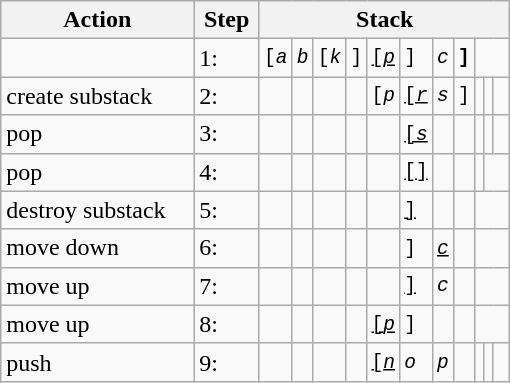<table class=wikitable>
<tr>
<th>Action</th>
<th>Step</th>
<th colspan=11>Stack</th>
</tr>
<tr>
<td></td>
<td>1:      </td>
<td style="font-family:monospace">[<em>a</em></td>
<td style="font-family:monospace"><em>b</em></td>
<td style="font-family:monospace">[<em>k</em></td>
<td style="font-family:monospace">]</td>
<td style="font-family:monospace"><u>[<em>p</em></u></td>
<td style="font-family:monospace">]</td>
<td style="font-family:monospace"><em>c</em></td>
<td style="font-family:monospace"><strong>]</strong></td>
<td colspan=3> </td>
</tr>
<tr>
<td>create substack      </td>
<td>2:</td>
<td style="font-family:monospace"></td>
<td style="font-family:monospace"></td>
<td style="font-family:monospace"></td>
<td style="font-family:monospace"></td>
<td style="font-family:monospace">[<em>p</em></td>
<td style="font-family:monospace"><u>[<em>r</em></u></td>
<td style="font-family:monospace"><em>s</em></td>
<td style="font-family:monospace">]</td>
<td style="font-family:monospace"></td>
<td style="font-family:monospace"></td>
<td style="font-family:monospace"></td>
</tr>
<tr>
<td>pop</td>
<td>3:</td>
<td style="font-family:monospace"></td>
<td style="font-family:monospace"></td>
<td style="font-family:monospace"></td>
<td style="font-family:monospace"></td>
<td style="font-family:monospace"></td>
<td style="font-family:monospace"><u>[<em>s</em></u></td>
<td style="font-family:monospace"></td>
<td style="font-family:monospace"></td>
<td style="font-family:monospace"></td>
<td style="font-family:monospace"></td>
<td> </td>
</tr>
<tr>
<td>pop</td>
<td>4:</td>
<td style="font-family:monospace"></td>
<td style="font-family:monospace"></td>
<td style="font-family:monospace"></td>
<td style="font-family:monospace"></td>
<td style="font-family:monospace"></td>
<td style="font-family:monospace"><u>[]</u></td>
<td style="font-family:monospace"></td>
<td style="font-family:monospace"></td>
<td style="font-family:monospace"></td>
<td colspan=2> </td>
</tr>
<tr>
<td>destroy substack</td>
<td>5:</td>
<td style="font-family:monospace"></td>
<td style="font-family:monospace"></td>
<td style="font-family:monospace"></td>
<td style="font-family:monospace"></td>
<td style="font-family:monospace"></td>
<td style="font-family:monospace"><u>]</u></td>
<td style="font-family:monospace"></td>
<td style="font-family:monospace"></td>
<td colspan=4> </td>
</tr>
<tr>
<td>move down</td>
<td>6:</td>
<td style="font-family:monospace"></td>
<td style="font-family:monospace"></td>
<td style="font-family:monospace"></td>
<td style="font-family:monospace"></td>
<td style="font-family:monospace"></td>
<td style="font-family:monospace">]</td>
<td style="font-family:monospace"><u><em>c</em></u></td>
<td style="font-family:monospace"></td>
<td colspan=4> </td>
</tr>
<tr>
<td>move up</td>
<td>7:</td>
<td style="font-family:monospace"></td>
<td style="font-family:monospace"></td>
<td style="font-family:monospace"></td>
<td style="font-family:monospace"></td>
<td style="font-family:monospace"></td>
<td style="font-family:monospace"><u>]</u></td>
<td style="font-family:monospace"><em>c</em></td>
<td style="font-family:monospace"></td>
<td colspan=4> </td>
</tr>
<tr>
<td>move up</td>
<td>8:</td>
<td style="font-family:monospace"></td>
<td style="font-family:monospace"></td>
<td style="font-family:monospace"></td>
<td style="font-family:monospace"></td>
<td style="font-family:monospace"><u>[<em>p</em></u></td>
<td style="font-family:monospace">]</td>
<td style="font-family:monospace"></td>
<td style="font-family:monospace"></td>
<td colspan=4> </td>
</tr>
<tr>
<td>push</td>
<td>9:</td>
<td style="font-family:monospace"></td>
<td style="font-family:monospace"></td>
<td style="font-family:monospace"></td>
<td style="font-family:monospace"></td>
<td style="font-family:monospace"><u>[<em>n</em></u></td>
<td style="font-family:monospace"><em>o</em></td>
<td style="font-family:monospace"><em>p</em></td>
<td style="font-family:monospace"></td>
<td style="font-family:monospace"></td>
<td style="font-family:monospace"></td>
<td colspan=2> </td>
</tr>
</table>
